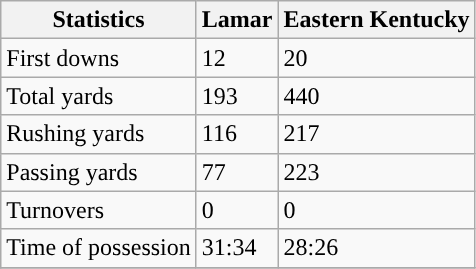<table class="wikitable" style="float: left;">
<tr>
<th>Statistics</th>
<th><strong>Lamar</strong></th>
<th><strong>Eastern Kentucky</strong></th>
</tr>
<tr>
<td>First downs</td>
<td>12</td>
<td>20</td>
</tr>
<tr>
<td>Total yards</td>
<td>193</td>
<td>440</td>
</tr>
<tr>
<td>Rushing yards</td>
<td>116</td>
<td>217</td>
</tr>
<tr>
<td>Passing yards</td>
<td>77</td>
<td>223</td>
</tr>
<tr>
<td>Turnovers</td>
<td>0</td>
<td>0</td>
</tr>
<tr>
<td>Time of possession</td>
<td>31:34</td>
<td>28:26</td>
</tr>
<tr>
</tr>
</table>
